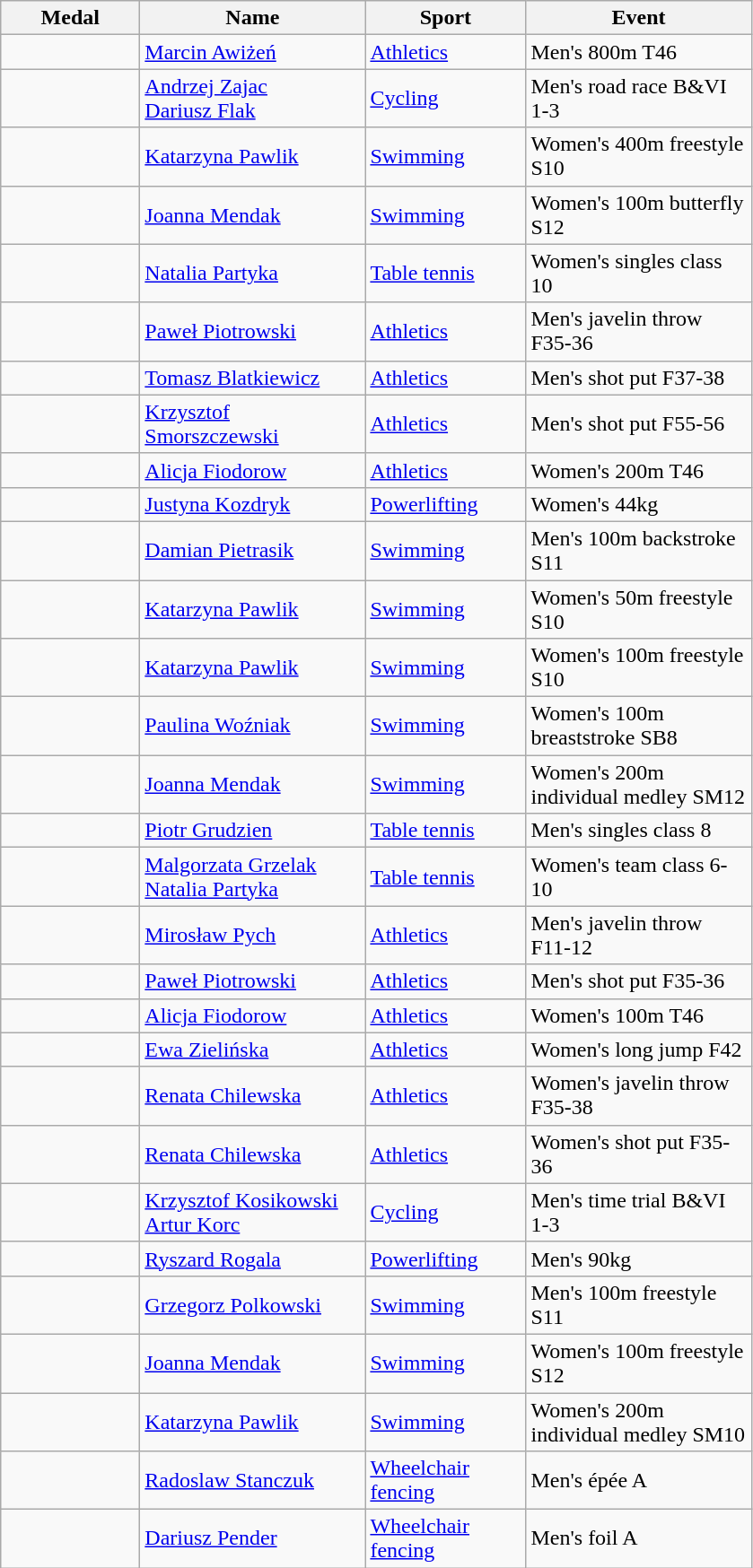<table class="wikitable">
<tr>
<th style="width:6em">Medal</th>
<th style="width:10em">Name</th>
<th style="width:7em">Sport</th>
<th style="width:10em">Event</th>
</tr>
<tr>
<td></td>
<td><a href='#'>Marcin Awiżeń</a></td>
<td><a href='#'>Athletics</a></td>
<td>Men's 800m T46</td>
</tr>
<tr>
<td></td>
<td><a href='#'>Andrzej Zajac</a><br> <a href='#'>Dariusz Flak</a></td>
<td><a href='#'>Cycling</a></td>
<td>Men's road race B&VI 1-3</td>
</tr>
<tr>
<td></td>
<td><a href='#'>Katarzyna Pawlik</a></td>
<td><a href='#'>Swimming</a></td>
<td>Women's 400m freestyle S10</td>
</tr>
<tr>
<td></td>
<td><a href='#'>Joanna Mendak</a></td>
<td><a href='#'>Swimming</a></td>
<td>Women's 100m butterfly S12</td>
</tr>
<tr>
<td></td>
<td><a href='#'>Natalia Partyka</a></td>
<td><a href='#'>Table tennis</a></td>
<td>Women's singles class 10</td>
</tr>
<tr>
<td></td>
<td><a href='#'>Paweł Piotrowski</a></td>
<td><a href='#'>Athletics</a></td>
<td>Men's javelin throw F35-36</td>
</tr>
<tr>
<td></td>
<td><a href='#'>Tomasz Blatkiewicz</a></td>
<td><a href='#'>Athletics</a></td>
<td>Men's shot put F37-38</td>
</tr>
<tr>
<td></td>
<td><a href='#'>Krzysztof Smorszczewski</a></td>
<td><a href='#'>Athletics</a></td>
<td>Men's shot put F55-56</td>
</tr>
<tr>
<td></td>
<td><a href='#'>Alicja Fiodorow</a></td>
<td><a href='#'>Athletics</a></td>
<td>Women's 200m T46</td>
</tr>
<tr>
<td></td>
<td><a href='#'>Justyna Kozdryk</a></td>
<td><a href='#'>Powerlifting</a></td>
<td>Women's 44kg</td>
</tr>
<tr>
<td></td>
<td><a href='#'>Damian Pietrasik</a></td>
<td><a href='#'>Swimming</a></td>
<td>Men's 100m backstroke S11</td>
</tr>
<tr>
<td></td>
<td><a href='#'>Katarzyna Pawlik</a></td>
<td><a href='#'>Swimming</a></td>
<td>Women's 50m freestyle S10</td>
</tr>
<tr>
<td></td>
<td><a href='#'>Katarzyna Pawlik</a></td>
<td><a href='#'>Swimming</a></td>
<td>Women's 100m freestyle S10</td>
</tr>
<tr>
<td></td>
<td><a href='#'>Paulina Woźniak</a></td>
<td><a href='#'>Swimming</a></td>
<td>Women's 100m breaststroke SB8</td>
</tr>
<tr>
<td></td>
<td><a href='#'>Joanna Mendak</a></td>
<td><a href='#'>Swimming</a></td>
<td>Women's 200m individual medley SM12</td>
</tr>
<tr>
<td></td>
<td><a href='#'>Piotr Grudzien</a></td>
<td><a href='#'>Table tennis</a></td>
<td>Men's singles class 8</td>
</tr>
<tr>
<td></td>
<td><a href='#'>Malgorzata Grzelak</a><br> <a href='#'>Natalia Partyka</a></td>
<td><a href='#'>Table tennis</a></td>
<td>Women's team class 6-10</td>
</tr>
<tr>
<td></td>
<td><a href='#'>Mirosław Pych</a></td>
<td><a href='#'>Athletics</a></td>
<td>Men's javelin throw F11-12</td>
</tr>
<tr>
<td></td>
<td><a href='#'>Paweł Piotrowski</a></td>
<td><a href='#'>Athletics</a></td>
<td>Men's shot put F35-36</td>
</tr>
<tr>
<td></td>
<td><a href='#'>Alicja Fiodorow</a></td>
<td><a href='#'>Athletics</a></td>
<td>Women's 100m T46</td>
</tr>
<tr>
<td></td>
<td><a href='#'>Ewa Zielińska</a></td>
<td><a href='#'>Athletics</a></td>
<td>Women's long jump F42</td>
</tr>
<tr>
<td></td>
<td><a href='#'>Renata Chilewska</a></td>
<td><a href='#'>Athletics</a></td>
<td>Women's javelin throw F35-38</td>
</tr>
<tr>
<td></td>
<td><a href='#'>Renata Chilewska</a></td>
<td><a href='#'>Athletics</a></td>
<td>Women's shot put F35-36</td>
</tr>
<tr>
<td></td>
<td><a href='#'>Krzysztof Kosikowski</a><br> <a href='#'>Artur Korc</a></td>
<td><a href='#'>Cycling</a></td>
<td>Men's time trial B&VI 1-3</td>
</tr>
<tr>
<td></td>
<td><a href='#'>Ryszard Rogala</a></td>
<td><a href='#'>Powerlifting</a></td>
<td>Men's 90kg</td>
</tr>
<tr>
<td></td>
<td><a href='#'>Grzegorz Polkowski</a></td>
<td><a href='#'>Swimming</a></td>
<td>Men's 100m freestyle S11</td>
</tr>
<tr>
<td></td>
<td><a href='#'>Joanna Mendak</a></td>
<td><a href='#'>Swimming</a></td>
<td>Women's 100m freestyle S12</td>
</tr>
<tr>
<td></td>
<td><a href='#'>Katarzyna Pawlik</a></td>
<td><a href='#'>Swimming</a></td>
<td>Women's 200m individual medley SM10</td>
</tr>
<tr>
<td></td>
<td><a href='#'>Radoslaw Stanczuk</a></td>
<td><a href='#'>Wheelchair fencing</a></td>
<td>Men's épée A</td>
</tr>
<tr>
<td></td>
<td><a href='#'>Dariusz Pender</a></td>
<td><a href='#'>Wheelchair fencing</a></td>
<td>Men's foil A</td>
</tr>
</table>
